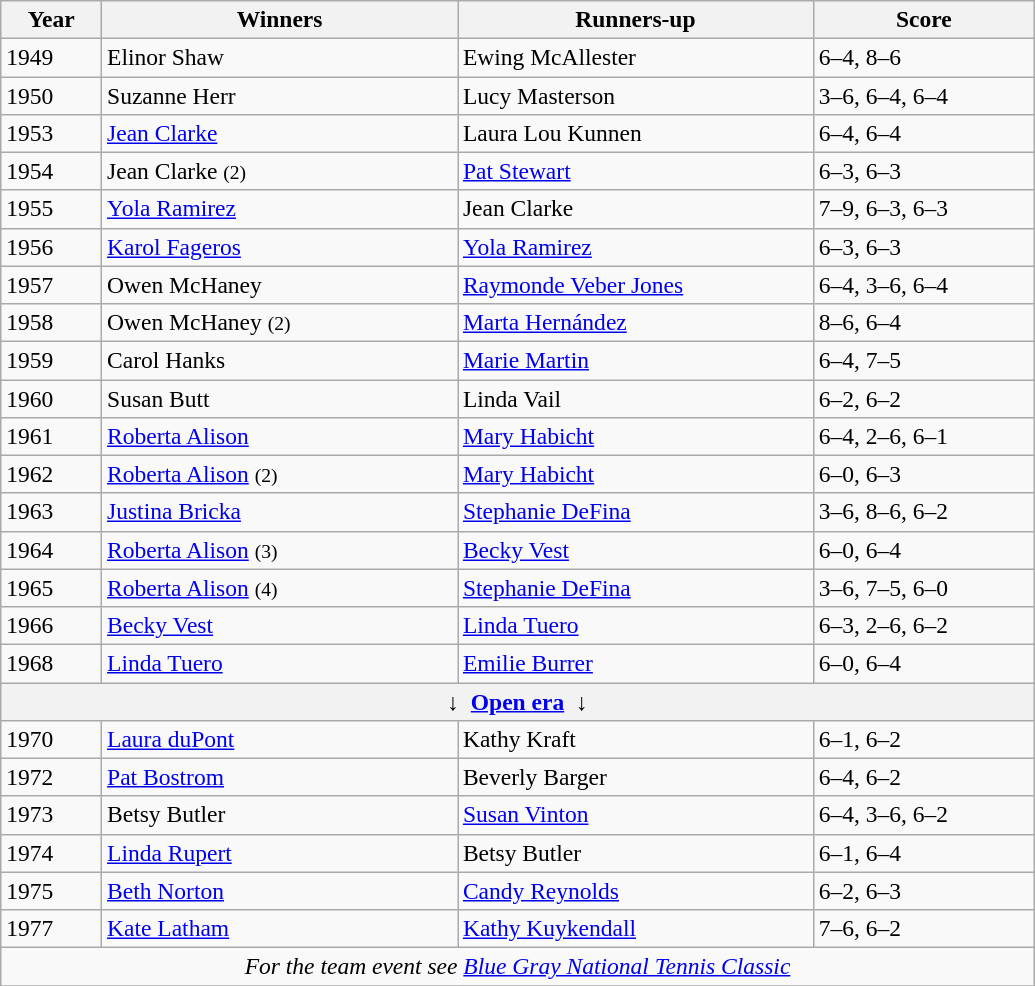<table class="wikitable" style="font-size:98%;">
<tr>
<th style="width:60px;">Year</th>
<th style="width:230px;">Winners</th>
<th style="width:230px;">Runners-up</th>
<th style="width:140px;">Score</th>
</tr>
<tr>
<td>1949</td>
<td> Elinor Shaw</td>
<td> Ewing McAllester</td>
<td>6–4, 8–6</td>
</tr>
<tr>
<td>1950</td>
<td> Suzanne Herr</td>
<td> Lucy Masterson</td>
<td>3–6, 6–4, 6–4</td>
</tr>
<tr>
<td>1953</td>
<td> <a href='#'>Jean Clarke</a></td>
<td> Laura Lou Kunnen</td>
<td>6–4, 6–4</td>
</tr>
<tr>
<td>1954</td>
<td> Jean Clarke <small>(2)</small></td>
<td> <a href='#'>Pat Stewart</a></td>
<td>6–3, 6–3</td>
</tr>
<tr>
<td>1955</td>
<td> <a href='#'>Yola Ramirez</a></td>
<td> Jean Clarke</td>
<td>7–9, 6–3, 6–3</td>
</tr>
<tr>
<td>1956</td>
<td> <a href='#'>Karol Fageros</a></td>
<td> <a href='#'>Yola Ramirez</a></td>
<td>6–3, 6–3</td>
</tr>
<tr>
<td>1957</td>
<td> Owen McHaney</td>
<td> <a href='#'>Raymonde Veber Jones</a></td>
<td>6–4, 3–6, 6–4</td>
</tr>
<tr>
<td>1958</td>
<td> Owen McHaney <small>(2)</small></td>
<td> <a href='#'>Marta Hernández</a></td>
<td>8–6, 6–4</td>
</tr>
<tr>
<td>1959</td>
<td> Carol Hanks</td>
<td> <a href='#'>Marie Martin</a></td>
<td>6–4, 7–5</td>
</tr>
<tr>
<td>1960</td>
<td> Susan Butt</td>
<td> Linda Vail</td>
<td>6–2, 6–2</td>
</tr>
<tr>
<td>1961</td>
<td> <a href='#'>Roberta Alison</a></td>
<td> <a href='#'>Mary Habicht</a></td>
<td>6–4, 2–6, 6–1</td>
</tr>
<tr>
<td>1962</td>
<td> <a href='#'>Roberta Alison</a> <small>(2)</small></td>
<td> <a href='#'>Mary Habicht</a></td>
<td>6–0, 6–3</td>
</tr>
<tr>
<td>1963</td>
<td> <a href='#'>Justina Bricka</a></td>
<td> <a href='#'>Stephanie DeFina</a></td>
<td>3–6, 8–6, 6–2</td>
</tr>
<tr>
<td>1964</td>
<td> <a href='#'>Roberta Alison</a> <small>(3)</small></td>
<td> <a href='#'>Becky Vest</a></td>
<td>6–0, 6–4</td>
</tr>
<tr>
<td>1965</td>
<td> <a href='#'>Roberta Alison</a> <small>(4)</small></td>
<td> <a href='#'>Stephanie DeFina</a></td>
<td>3–6, 7–5, 6–0</td>
</tr>
<tr>
<td>1966</td>
<td> <a href='#'>Becky Vest</a></td>
<td>  <a href='#'>Linda Tuero</a></td>
<td>6–3, 2–6, 6–2</td>
</tr>
<tr>
<td>1968</td>
<td>  <a href='#'>Linda Tuero</a></td>
<td> <a href='#'>Emilie Burrer</a></td>
<td>6–0, 6–4</td>
</tr>
<tr>
<th colspan=4 align=center>↓  <a href='#'>Open era</a>  ↓</th>
</tr>
<tr>
<td>1970</td>
<td> <a href='#'>Laura duPont</a></td>
<td> Kathy Kraft</td>
<td>6–1, 6–2</td>
</tr>
<tr>
<td>1972</td>
<td> <a href='#'>Pat Bostrom</a></td>
<td> Beverly Barger</td>
<td>6–4, 6–2</td>
</tr>
<tr>
<td>1973</td>
<td> Betsy Butler</td>
<td> <a href='#'>Susan Vinton</a></td>
<td>6–4, 3–6, 6–2</td>
</tr>
<tr>
<td>1974</td>
<td> <a href='#'>Linda Rupert</a></td>
<td> Betsy Butler</td>
<td>6–1, 6–4</td>
</tr>
<tr>
<td>1975</td>
<td>  <a href='#'>Beth Norton</a></td>
<td> <a href='#'>Candy Reynolds</a></td>
<td>6–2, 6–3</td>
</tr>
<tr>
<td>1977</td>
<td>  <a href='#'>Kate Latham</a></td>
<td> <a href='#'>Kathy Kuykendall</a></td>
<td>7–6, 6–2</td>
</tr>
<tr>
<td colspan=4 align=center><em>For the team event see <a href='#'>Blue Gray National Tennis Classic</a></em></td>
</tr>
<tr>
</tr>
</table>
